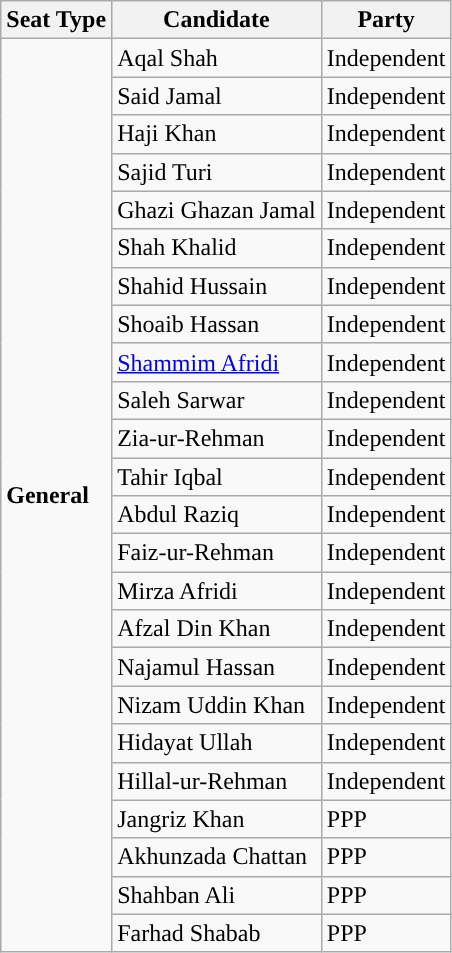<table class="wikitable">
<tr>
<th>Seat Type</th>
<th>Candidate</th>
<th>Party</th>
</tr>
<tr>
<td rowspan="24"><strong>General</strong></td>
<td style="background:">Aqal Shah</td>
<td style="background:">Independent</td>
</tr>
<tr>
<td style="background:">Said Jamal</td>
<td style="background:">Independent</td>
</tr>
<tr>
<td style="background:">Haji Khan</td>
<td style="background:">Independent</td>
</tr>
<tr>
<td style="background:">Sajid Turi</td>
<td style="background:">Independent</td>
</tr>
<tr>
<td style="background:">Ghazi Ghazan Jamal</td>
<td style="background:">Independent</td>
</tr>
<tr>
<td style="background:">Shah Khalid</td>
<td style="background:">Independent</td>
</tr>
<tr>
<td style="background:">Shahid Hussain</td>
<td style="background:">Independent</td>
</tr>
<tr>
<td style="background:">Shoaib Hassan</td>
<td style="background:">Independent</td>
</tr>
<tr>
<td style="background:"><a href='#'>Shammim Afridi</a></td>
<td style="background:">Independent</td>
</tr>
<tr>
<td style="background:">Saleh Sarwar</td>
<td style="background:">Independent</td>
</tr>
<tr>
<td style="background:">Zia-ur-Rehman</td>
<td style="background:">Independent</td>
</tr>
<tr>
<td style="background:">Tahir Iqbal</td>
<td style="background:">Independent</td>
</tr>
<tr>
<td style="background:">Abdul Raziq</td>
<td style="background:">Independent</td>
</tr>
<tr>
<td style="background:">Faiz-ur-Rehman</td>
<td style="background:">Independent</td>
</tr>
<tr>
<td style="background:">Mirza Afridi</td>
<td style="background:">Independent</td>
</tr>
<tr>
<td style="background:">Afzal Din Khan</td>
<td style="background:">Independent</td>
</tr>
<tr>
<td style="background:">Najamul Hassan</td>
<td style="background:">Independent</td>
</tr>
<tr>
<td style="background:">Nizam Uddin Khan</td>
<td style="background:">Independent</td>
</tr>
<tr>
<td style="background:">Hidayat Ullah</td>
<td style="background:">Independent</td>
</tr>
<tr>
<td style="background:">Hillal-ur-Rehman</td>
<td style="background:">Independent</td>
</tr>
<tr>
<td style="background:">Jangriz Khan</td>
<td style="background:">PPP</td>
</tr>
<tr>
<td style="background:">Akhunzada Chattan</td>
<td style="background:">PPP</td>
</tr>
<tr>
<td style="background:">Shahban Ali</td>
<td style="background:">PPP</td>
</tr>
<tr>
<td style="background:">Farhad Shabab</td>
<td style="background:">PPP</td>
</tr>
</table>
